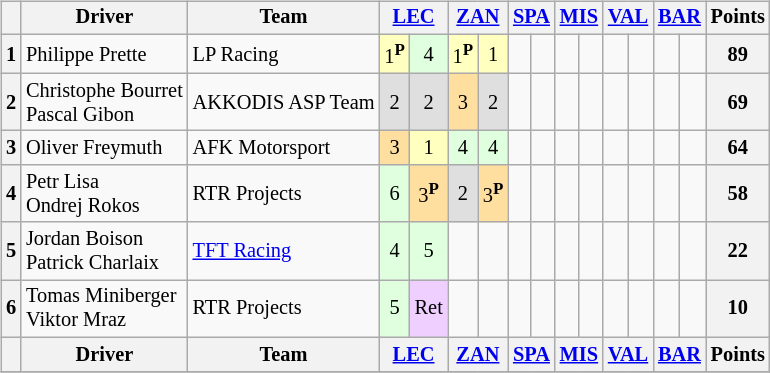<table>
<tr>
<td><br><table class="wikitable" style="font-size:85%; text-align:center;">
<tr>
<th></th>
<th>Driver</th>
<th>Team</th>
<th colspan="2"><a href='#'>LEC</a><br></th>
<th colspan="2"><a href='#'>ZAN</a><br></th>
<th colspan="2"><a href='#'>SPA</a><br></th>
<th colspan="2"><a href='#'>MIS</a><br></th>
<th colspan="2"><a href='#'>VAL</a><br></th>
<th colspan="2"><a href='#'>BAR</a><br></th>
<th>Points</th>
</tr>
<tr>
<th>1</th>
<td align="left"> Philippe Prette</td>
<td align="left"> LP Racing</td>
<td style="background:#FFFFBF;">1<sup><strong>P</strong></sup></td>
<td style="background:#DFFFDF;">4</td>
<td style="background:#FFFFBF;">1<sup><strong>P</strong></sup></td>
<td style="background:#FFFFBF;">1</td>
<td style="background:#;"></td>
<td style="background:#;"></td>
<td style="background:#;"></td>
<td style="background:#;"></td>
<td style="background:#;"></td>
<td style="background:#;"></td>
<td style="background:#;"></td>
<td style="background:#;"></td>
<th>89</th>
</tr>
<tr>
<th>2</th>
<td align="left"> Christophe Bourret<br> Pascal Gibon</td>
<td align="left"> AKKODIS ASP Team</td>
<td style="background:#DFDFDF;">2</td>
<td style="background:#DFDFDF;">2</td>
<td style="background:#FFDF9F;">3</td>
<td style="background:#DFDFDF;">2</td>
<td style="background:#;"></td>
<td style="background:#;"></td>
<td style="background:#;"></td>
<td style="background:#;"></td>
<td style="background:#;"></td>
<td style="background:#;"></td>
<td style="background:#;"></td>
<td style="background:#;"></td>
<th>69</th>
</tr>
<tr>
<th>3</th>
<td align="left"> Oliver Freymuth</td>
<td align="left"> AFK Motorsport</td>
<td style="background:#FFDF9F;">3</td>
<td style="background:#FFFFBF;">1</td>
<td style="background:#DFFFDF;">4</td>
<td style="background:#DFFFDF;">4</td>
<td style="background:#;"></td>
<td style="background:#;"></td>
<td style="background:#;"></td>
<td style="background:#;"></td>
<td style="background:#;"></td>
<td style="background:#;"></td>
<td style="background:#;"></td>
<td style="background:#;"></td>
<th>64</th>
</tr>
<tr>
<th>4</th>
<td align="left"> Petr Lisa<br> Ondrej Rokos</td>
<td align="left"> RTR Projects</td>
<td style="background:#DFFFDF;">6</td>
<td style="background:#FFDF9F;">3<sup><strong>P</strong></sup></td>
<td style="background:#DFDFDF;">2</td>
<td style="background:#FFDF9F;">3<sup><strong>P</strong></sup></td>
<td style="background:#;"></td>
<td style="background:#;"></td>
<td style="background:#;"></td>
<td style="background:#;"></td>
<td style="background:#;"></td>
<td style="background:#;"></td>
<td style="background:#;"></td>
<td style="background:#;"></td>
<th>58</th>
</tr>
<tr>
<th>5</th>
<td align="left"> Jordan Boison<br> Patrick Charlaix</td>
<td align="left"> <a href='#'>TFT Racing</a></td>
<td style="background:#DFFFDF;">4</td>
<td style="background:#DFFFDF;">5</td>
<td style="background:#;"></td>
<td style="background:#;"></td>
<td style="background:#;"></td>
<td style="background:#;"></td>
<td style="background:#;"></td>
<td style="background:#;"></td>
<td style="background:#;"></td>
<td style="background:#;"></td>
<td style="background:#;"></td>
<td style="background:#;"></td>
<th>22</th>
</tr>
<tr>
<th>6</th>
<td align="left"> Tomas Miniberger<br> Viktor Mraz</td>
<td align="left"> RTR Projects</td>
<td style="background:#DFFFDF;">5</td>
<td style="background:#EFCFFF;">Ret</td>
<td style="background:#;"></td>
<td style="background:#;"></td>
<td style="background:#;"></td>
<td style="background:#;"></td>
<td style="background:#;"></td>
<td style="background:#;"></td>
<td style="background:#;"></td>
<td style="background:#;"></td>
<td style="background:#;"></td>
<td style="background:#;"></td>
<th>10</th>
</tr>
<tr>
<th></th>
<th>Driver</th>
<th>Team</th>
<th colspan="2"><a href='#'>LEC</a><br></th>
<th colspan="2"><a href='#'>ZAN</a><br></th>
<th colspan="2"><a href='#'>SPA</a><br></th>
<th colspan="2"><a href='#'>MIS</a><br></th>
<th colspan="2"><a href='#'>VAL</a><br></th>
<th colspan="2"><a href='#'>BAR</a><br></th>
<th>Points</th>
</tr>
<tr>
</tr>
</table>
</td>
</tr>
</table>
